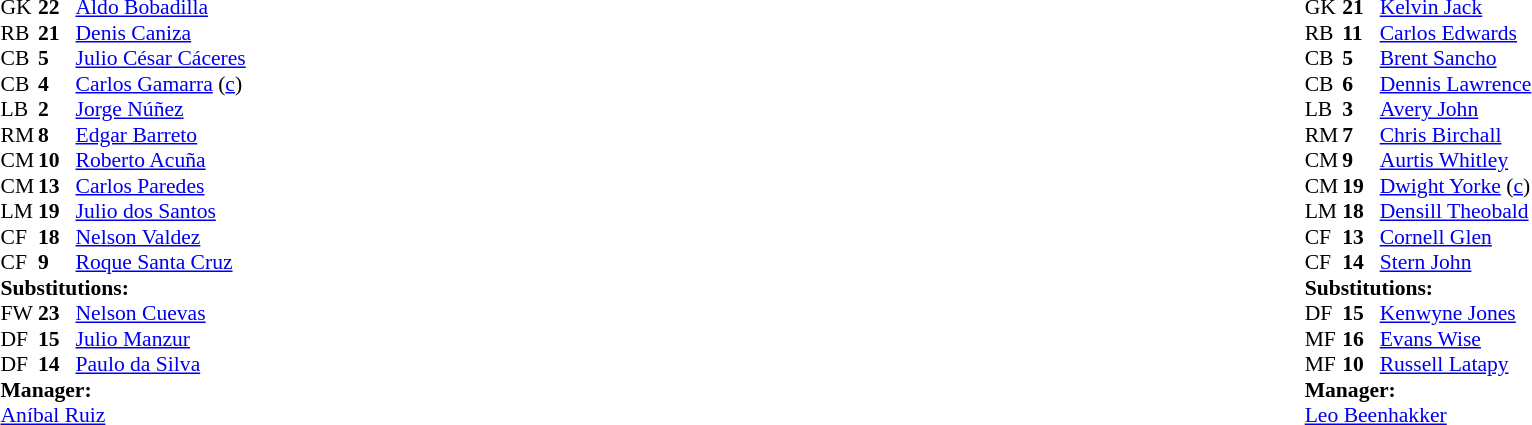<table width="100%">
<tr>
<td valign="top" width="40%"><br><table style="font-size: 90%" cellspacing="0" cellpadding="0">
<tr>
<th width="25"></th>
<th width="25"></th>
</tr>
<tr>
<td>GK</td>
<td><strong>22</strong></td>
<td><a href='#'>Aldo Bobadilla</a></td>
</tr>
<tr>
<td>RB</td>
<td><strong>21</strong></td>
<td><a href='#'>Denis Caniza</a></td>
<td></td>
<td></td>
</tr>
<tr>
<td>CB</td>
<td><strong>5</strong></td>
<td><a href='#'>Julio César Cáceres</a></td>
<td></td>
<td></td>
</tr>
<tr>
<td>CB</td>
<td><strong>4</strong></td>
<td><a href='#'>Carlos Gamarra</a> (<a href='#'>c</a>)</td>
</tr>
<tr>
<td>LB</td>
<td><strong>2</strong></td>
<td><a href='#'>Jorge Núñez</a></td>
</tr>
<tr>
<td>RM</td>
<td><strong>8</strong></td>
<td><a href='#'>Edgar Barreto</a></td>
</tr>
<tr>
<td>CM</td>
<td><strong>10</strong></td>
<td><a href='#'>Roberto Acuña</a></td>
</tr>
<tr>
<td>CM</td>
<td><strong>13</strong></td>
<td><a href='#'>Carlos Paredes</a></td>
<td></td>
</tr>
<tr>
<td>LM</td>
<td><strong>19</strong></td>
<td><a href='#'>Julio dos Santos</a></td>
<td></td>
</tr>
<tr>
<td>CF</td>
<td><strong>18</strong></td>
<td><a href='#'>Nelson Valdez</a></td>
<td></td>
<td></td>
</tr>
<tr>
<td>CF</td>
<td><strong>9</strong></td>
<td><a href='#'>Roque Santa Cruz</a></td>
</tr>
<tr>
<td colspan=3><strong>Substitutions:</strong></td>
</tr>
<tr>
<td>FW</td>
<td><strong>23</strong></td>
<td><a href='#'>Nelson Cuevas</a></td>
<td></td>
<td></td>
</tr>
<tr>
<td>DF</td>
<td><strong>15</strong></td>
<td><a href='#'>Julio Manzur</a></td>
<td></td>
<td></td>
</tr>
<tr>
<td>DF</td>
<td><strong>14</strong></td>
<td><a href='#'>Paulo da Silva</a></td>
<td></td>
<td></td>
</tr>
<tr>
<td colspan=3><strong>Manager:</strong></td>
</tr>
<tr>
<td colspan="4"> <a href='#'>Aníbal Ruiz</a></td>
</tr>
</table>
</td>
<td valign="top"></td>
<td valign="top" width="50%"><br><table style="font-size: 90%" cellspacing="0" cellpadding="0" align=center>
<tr>
<th width="25"></th>
<th width="25"></th>
</tr>
<tr>
<td>GK</td>
<td><strong>21</strong></td>
<td><a href='#'>Kelvin Jack</a></td>
</tr>
<tr>
<td>RB</td>
<td><strong>11</strong></td>
<td><a href='#'>Carlos Edwards</a></td>
</tr>
<tr>
<td>CB</td>
<td><strong>5</strong></td>
<td><a href='#'>Brent Sancho</a></td>
<td></td>
</tr>
<tr>
<td>CB</td>
<td><strong>6</strong></td>
<td><a href='#'>Dennis Lawrence</a></td>
</tr>
<tr>
<td>LB</td>
<td><strong>3</strong></td>
<td><a href='#'>Avery John</a></td>
<td></td>
<td></td>
</tr>
<tr>
<td>RM</td>
<td><strong>7</strong></td>
<td><a href='#'>Chris Birchall</a></td>
</tr>
<tr>
<td>CM</td>
<td><strong>9</strong></td>
<td><a href='#'>Aurtis Whitley</a></td>
<td></td>
<td></td>
</tr>
<tr>
<td>CM</td>
<td><strong>19</strong></td>
<td><a href='#'>Dwight Yorke</a> (<a href='#'>c</a>)</td>
</tr>
<tr>
<td>LM</td>
<td><strong>18</strong></td>
<td><a href='#'>Densill Theobald</a></td>
</tr>
<tr>
<td>CF</td>
<td><strong>13</strong></td>
<td><a href='#'>Cornell Glen</a></td>
<td></td>
<td></td>
</tr>
<tr>
<td>CF</td>
<td><strong>14</strong></td>
<td><a href='#'>Stern John</a></td>
</tr>
<tr>
<td colspan=3><strong>Substitutions:</strong></td>
</tr>
<tr>
<td>DF</td>
<td><strong>15</strong></td>
<td><a href='#'>Kenwyne Jones</a></td>
<td></td>
<td></td>
</tr>
<tr>
<td>MF</td>
<td><strong>16</strong></td>
<td><a href='#'>Evans Wise</a></td>
<td></td>
<td></td>
</tr>
<tr>
<td>MF</td>
<td><strong>10</strong></td>
<td><a href='#'>Russell Latapy</a></td>
<td></td>
<td></td>
</tr>
<tr>
<td colspan=3><strong>Manager:</strong></td>
</tr>
<tr>
<td colspan="4"> <a href='#'>Leo Beenhakker</a></td>
</tr>
</table>
</td>
</tr>
</table>
